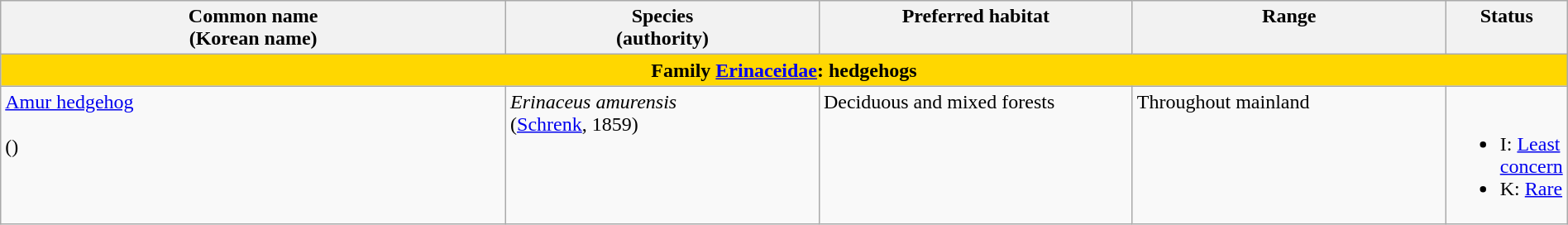<table width=100% class="wikitable" style="text-align:left;">
<tr valign="top">
<th>Common name<br>(Korean name)</th>
<th width="20%">Species<br>(authority)</th>
<th width="20%">Preferred habitat</th>
<th width="20%">Range</th>
<th width="15em">Status</th>
</tr>
<tr>
<td style="text-align:center;background:gold;" colspan=5><strong>Family <a href='#'>Erinaceidae</a>: hedgehogs</strong></td>
</tr>
<tr valign="top">
<td><a href='#'>Amur hedgehog</a><br>
<br>()</td>
<td><em>Erinaceus amurensis</em><br>(<a href='#'>Schrenk</a>, 1859)</td>
<td>Deciduous and mixed forests</td>
<td>Throughout mainland</td>
<td><br><ul><li>I: <a href='#'>Least concern</a></li><li>K: <a href='#'>Rare</a></li></ul></td>
</tr>
</table>
